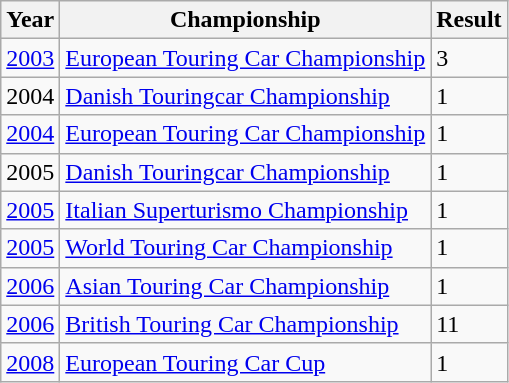<table class="wikitable sortable" border="1">
<tr>
<th>Year</th>
<th>Championship</th>
<th>Result</th>
</tr>
<tr>
<td><a href='#'>2003</a></td>
<td><a href='#'>European Touring Car Championship</a></td>
<td>3</td>
</tr>
<tr>
<td>2004</td>
<td><a href='#'>Danish Touringcar Championship</a></td>
<td>1</td>
</tr>
<tr>
<td><a href='#'>2004</a></td>
<td><a href='#'>European Touring Car Championship</a></td>
<td>1</td>
</tr>
<tr>
<td>2005</td>
<td><a href='#'>Danish Touringcar Championship</a></td>
<td>1</td>
</tr>
<tr>
<td><a href='#'>2005</a></td>
<td><a href='#'>Italian Superturismo Championship</a></td>
<td>1</td>
</tr>
<tr>
<td><a href='#'>2005</a></td>
<td><a href='#'>World Touring Car Championship</a></td>
<td>1</td>
</tr>
<tr>
<td><a href='#'>2006</a></td>
<td><a href='#'>Asian Touring Car Championship</a></td>
<td>1</td>
</tr>
<tr>
<td><a href='#'>2006</a></td>
<td><a href='#'>British Touring Car Championship</a></td>
<td>11</td>
</tr>
<tr>
<td><a href='#'>2008</a></td>
<td><a href='#'>European Touring Car Cup</a></td>
<td>1</td>
</tr>
</table>
